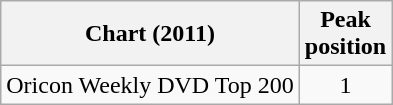<table class="wikitable">
<tr>
<th>Chart (2011)</th>
<th>Peak<br>position</th>
</tr>
<tr>
<td>Oricon Weekly DVD Top 200</td>
<td align="center">1</td>
</tr>
</table>
